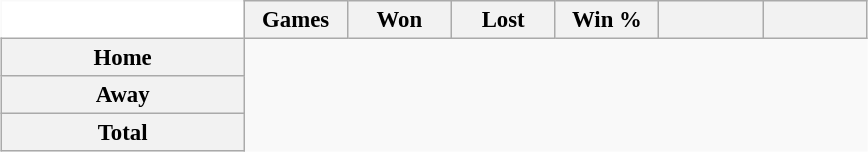<table class="wikitable" style="margin:1em auto; font-size:95%; text-align:center; width:38em; border:0;">
<tr>
<td width="28%" style="background:#fff;border:0;"></td>
<th width="12%">Games</th>
<th width="12%">Won</th>
<th width="12%">Lost</th>
<th width="12%">Win %</th>
<th width="12%"></th>
<th width="12%"></th>
</tr>
<tr>
<th>Home</th>
</tr>
<tr>
<th>Away</th>
</tr>
<tr>
<th>Total</th>
</tr>
</table>
